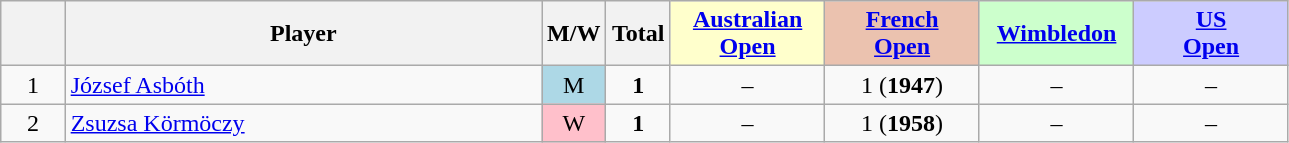<table class="wikitable mw-datatable sortable" style="text-align:center;">
<tr>
<th data-sort-type="number" width="5%"></th>
<th width="37%">Player</th>
<th width="5%">M/W</th>
<th data-sort-type="number" width="5%">Total</th>
<th style="background-color:#FFFFCC;" width="12%" data-sort-type="number"><a href='#'>Australian<br> Open</a></th>
<th style="background-color:#EBC2AF;" width="12%" data-sort-type="number"><a href='#'>French<br> Open</a></th>
<th style="background-color:#CCFFCC;" width="12%" data-sort-type="number"><a href='#'>Wimbledon</a></th>
<th style="background-color:#CCCCFF;" width="12%" data-sort-type="number"><a href='#'>US<br> Open</a></th>
</tr>
<tr>
<td>1</td>
<td style="text-align:left"><a href='#'>József Asbóth</a></td>
<td style="background-color:lightblue;">M</td>
<td><strong>1</strong></td>
<td>–</td>
<td>1 (<strong>1947</strong>)</td>
<td>–</td>
<td>–</td>
</tr>
<tr>
<td>2</td>
<td style="text-align:left"><a href='#'>Zsuzsa Körmöczy</a></td>
<td style="background-color:pink;">W</td>
<td><strong>1</strong></td>
<td>–</td>
<td>1 (<strong>1958</strong>)</td>
<td>–</td>
<td>–</td>
</tr>
</table>
